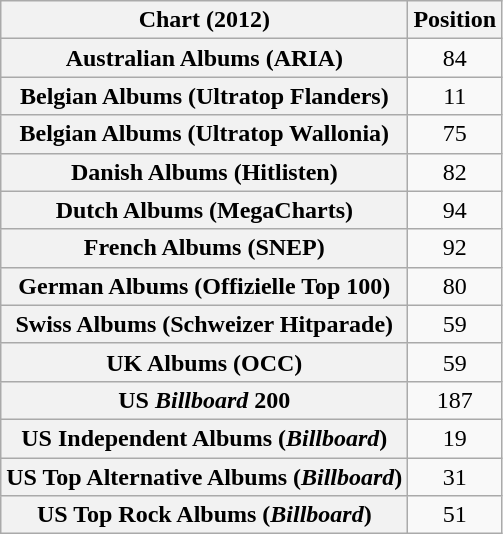<table class="wikitable sortable plainrowheaders" style="text-align:center">
<tr>
<th scope="col">Chart (2012)</th>
<th scope="col">Position</th>
</tr>
<tr>
<th scope="row">Australian Albums (ARIA)</th>
<td>84</td>
</tr>
<tr>
<th scope="row">Belgian Albums (Ultratop Flanders)</th>
<td>11</td>
</tr>
<tr>
<th scope="row">Belgian Albums (Ultratop Wallonia)</th>
<td>75</td>
</tr>
<tr>
<th scope="row">Danish Albums (Hitlisten)</th>
<td>82</td>
</tr>
<tr>
<th scope="row">Dutch Albums (MegaCharts)</th>
<td>94</td>
</tr>
<tr>
<th scope="row">French Albums (SNEP)</th>
<td>92</td>
</tr>
<tr>
<th scope="row">German Albums (Offizielle Top 100)</th>
<td>80</td>
</tr>
<tr>
<th scope="row">Swiss Albums (Schweizer Hitparade)</th>
<td>59</td>
</tr>
<tr>
<th scope="row">UK Albums (OCC)</th>
<td>59</td>
</tr>
<tr>
<th scope="row">US <em>Billboard</em> 200</th>
<td>187</td>
</tr>
<tr>
<th scope="row">US Independent Albums (<em>Billboard</em>)</th>
<td>19</td>
</tr>
<tr>
<th scope="row">US Top Alternative Albums (<em>Billboard</em>)</th>
<td>31</td>
</tr>
<tr>
<th scope="row">US Top Rock Albums (<em>Billboard</em>)</th>
<td>51</td>
</tr>
</table>
